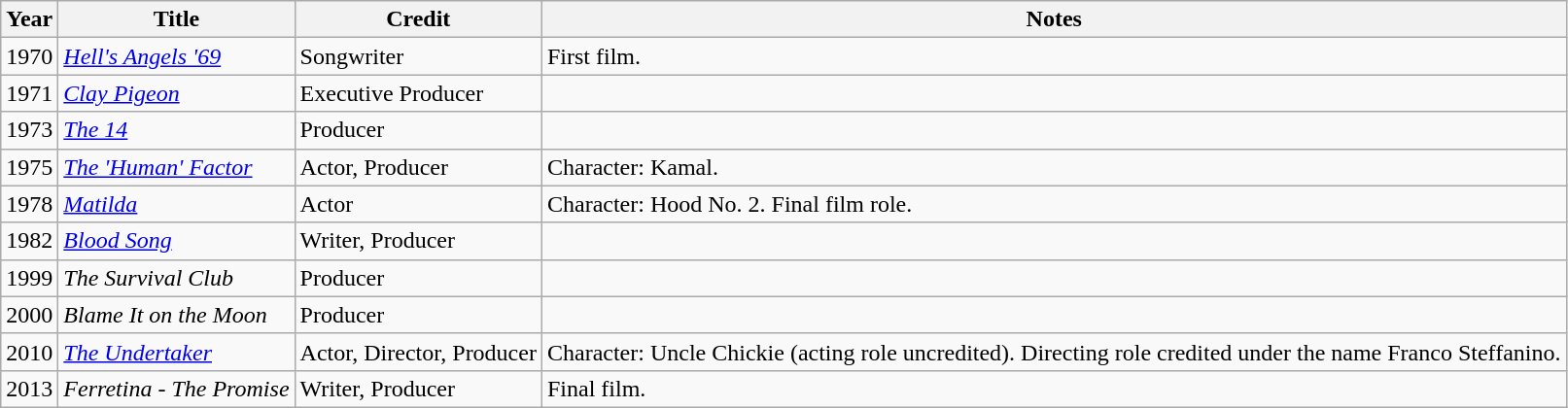<table class="wikitable sortable">
<tr>
<th>Year</th>
<th>Title</th>
<th>Credit</th>
<th>Notes</th>
</tr>
<tr>
<td>1970</td>
<td><em><a href='#'>Hell's Angels '69</a></em></td>
<td>Songwriter</td>
<td>First film.</td>
</tr>
<tr>
<td>1971</td>
<td><em><a href='#'>Clay Pigeon</a></em></td>
<td>Executive Producer</td>
<td></td>
</tr>
<tr>
<td>1973</td>
<td><em><a href='#'>The 14</a></em></td>
<td>Producer</td>
<td></td>
</tr>
<tr>
<td>1975</td>
<td><em><a href='#'>The 'Human' Factor</a></em></td>
<td>Actor, Producer</td>
<td>Character: Kamal.</td>
</tr>
<tr>
<td>1978</td>
<td><em><a href='#'>Matilda</a></em></td>
<td>Actor</td>
<td>Character: Hood No. 2. Final film role.</td>
</tr>
<tr>
<td>1982</td>
<td><em><a href='#'>Blood Song</a></em></td>
<td>Writer, Producer</td>
<td></td>
</tr>
<tr>
<td>1999</td>
<td><em>The Survival Club</em></td>
<td>Producer</td>
<td></td>
</tr>
<tr>
<td>2000</td>
<td><em>Blame It on the Moon</em></td>
<td>Producer</td>
<td></td>
</tr>
<tr>
<td>2010</td>
<td><em><a href='#'>The Undertaker</a></em></td>
<td>Actor, Director, Producer</td>
<td>Character: Uncle Chickie (acting role uncredited). Directing role credited under the name Franco Steffanino.</td>
</tr>
<tr>
<td>2013</td>
<td><em>Ferretina - The Promise</em></td>
<td>Writer, Producer</td>
<td>Final film.</td>
</tr>
</table>
